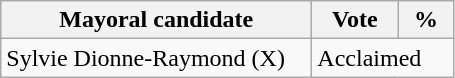<table class="wikitable">
<tr>
<th bgcolor="#DDDDFF" width="200px">Mayoral candidate</th>
<th bgcolor="#DDDDFF" width="50px">Vote</th>
<th bgcolor="#DDDDFF" width="30px">%</th>
</tr>
<tr>
<td>Sylvie Dionne-Raymond (X)</td>
<td colspan="2">Acclaimed</td>
</tr>
</table>
